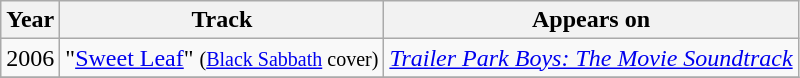<table class="wikitable">
<tr>
<th>Year</th>
<th>Track</th>
<th>Appears on</th>
</tr>
<tr>
<td>2006</td>
<td>"<a href='#'>Sweet Leaf</a>" <small>(<a href='#'>Black Sabbath</a> cover)</small></td>
<td><em><a href='#'>Trailer Park Boys: The Movie Soundtrack</a></em></td>
</tr>
<tr>
</tr>
</table>
